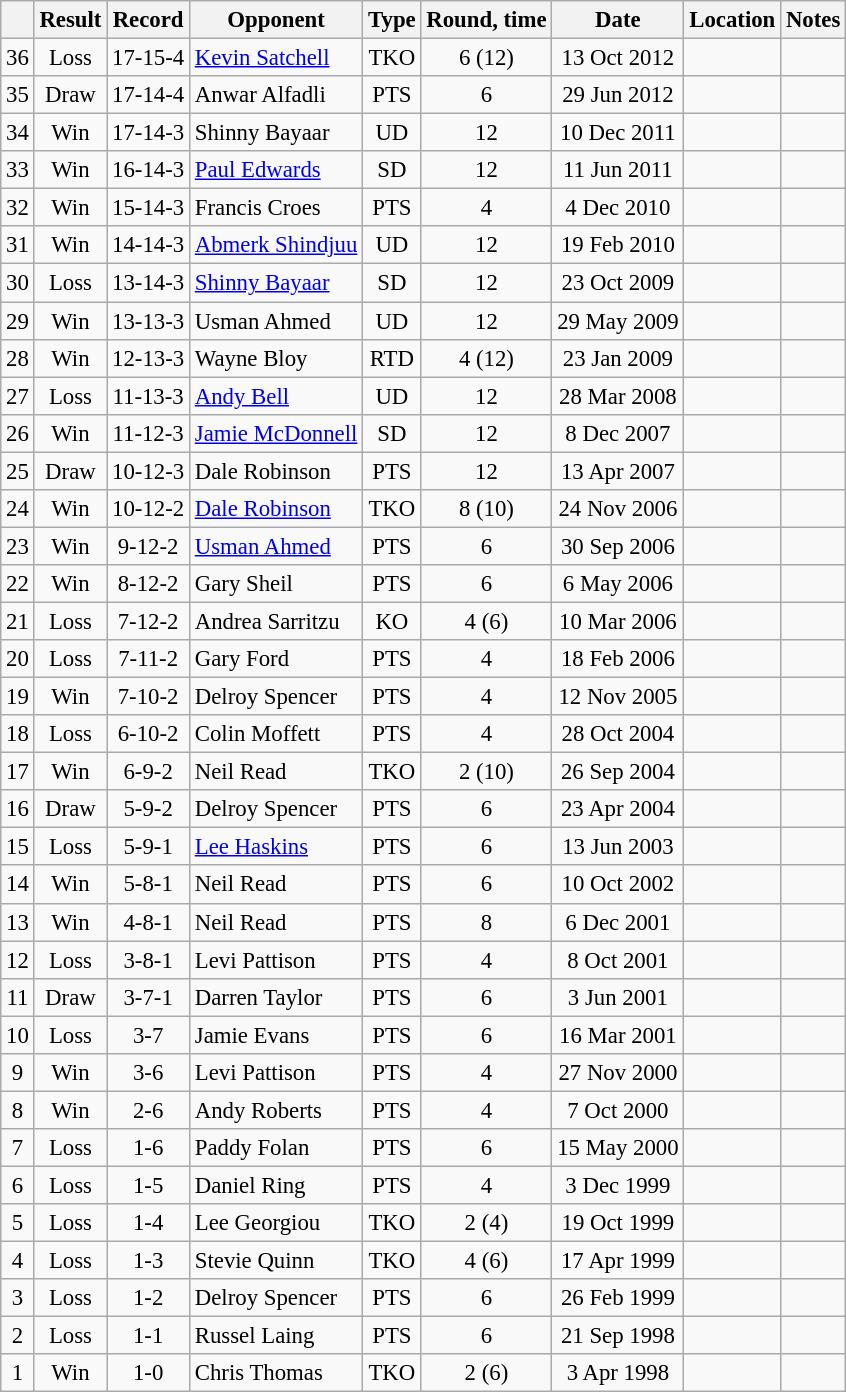<table class="wikitable" style="text-align:center; font-size:95%">
<tr>
<th></th>
<th>Result</th>
<th>Record</th>
<th>Opponent</th>
<th>Type</th>
<th>Round, time</th>
<th>Date</th>
<th>Location</th>
<th>Notes</th>
</tr>
<tr>
<td>36</td>
<td>Loss</td>
<td>17-15-4</td>
<td align=left> <a href='#'>Kevin Satchell</a></td>
<td>TKO</td>
<td>6 (12)</td>
<td>13 Oct 2012</td>
<td align=left></td>
<td align=left></td>
</tr>
<tr>
<td>35</td>
<td>Draw</td>
<td>17-14-4</td>
<td align=left> Anwar Alfadli</td>
<td>PTS</td>
<td>6</td>
<td>29 Jun 2012</td>
<td align=left></td>
<td></td>
</tr>
<tr>
<td>34</td>
<td>Win</td>
<td>17-14-3</td>
<td align=left> Shinny Bayaar</td>
<td>UD</td>
<td>12</td>
<td>10 Dec 2011</td>
<td align=left></td>
<td align=left></td>
</tr>
<tr>
<td>33</td>
<td>Win</td>
<td>16-14-3</td>
<td align=left> <a href='#'>Paul Edwards</a></td>
<td>SD</td>
<td>12</td>
<td>11 Jun 2011</td>
<td align=left></td>
<td align=left></td>
</tr>
<tr>
<td>32</td>
<td>Win</td>
<td>15-14-3</td>
<td align=left> Francis Croes</td>
<td>PTS</td>
<td>4</td>
<td>4 Dec 2010</td>
<td align=left></td>
<td></td>
</tr>
<tr>
<td>31</td>
<td>Win</td>
<td>14-14-3</td>
<td align=left> <a href='#'>Abmerk Shindjuu</a></td>
<td>UD</td>
<td>12</td>
<td>19 Feb 2010</td>
<td align=left></td>
<td align=left></td>
</tr>
<tr>
<td>30</td>
<td>Loss</td>
<td>13-14-3</td>
<td align=left> <a href='#'>Shinny Bayaar</a></td>
<td>SD</td>
<td>12</td>
<td>23 Oct 2009</td>
<td align=left></td>
<td align=left></td>
</tr>
<tr>
<td>29</td>
<td>Win</td>
<td>13-13-3</td>
<td align=left> Usman Ahmed</td>
<td>UD</td>
<td>12</td>
<td>29 May 2009</td>
<td align=left></td>
<td align=left></td>
</tr>
<tr>
<td>28</td>
<td>Win</td>
<td>12-13-3</td>
<td align=left> Wayne Bloy</td>
<td>RTD</td>
<td>4 (12)</td>
<td>23 Jan 2009</td>
<td align=left></td>
<td align=left></td>
</tr>
<tr>
<td>27</td>
<td>Loss</td>
<td>11-13-3</td>
<td align=left> <a href='#'>Andy Bell</a></td>
<td>UD</td>
<td>12</td>
<td>28 Mar 2008</td>
<td align=left></td>
<td align=left></td>
</tr>
<tr>
<td>26</td>
<td>Win</td>
<td>11-12-3</td>
<td align=left> <a href='#'>Jamie McDonnell</a></td>
<td>SD</td>
<td>12</td>
<td>8 Dec 2007</td>
<td align=left></td>
<td align=left></td>
</tr>
<tr>
<td>25</td>
<td>Draw</td>
<td>10-12-3</td>
<td align=left> Dale Robinson</td>
<td>PTS</td>
<td>12</td>
<td>13 Apr 2007</td>
<td align=left></td>
<td align=left></td>
</tr>
<tr>
<td>24</td>
<td>Win</td>
<td>10-12-2</td>
<td align=left> <a href='#'>Dale Robinson</a></td>
<td>TKO</td>
<td>8 (10)</td>
<td>24 Nov 2006</td>
<td align=left></td>
<td align=left></td>
</tr>
<tr>
<td>23</td>
<td>Win</td>
<td>9-12-2</td>
<td align=left> <a href='#'>Usman Ahmed</a></td>
<td>PTS</td>
<td>6</td>
<td>30 Sep 2006</td>
<td align=left></td>
<td></td>
</tr>
<tr>
<td>22</td>
<td>Win</td>
<td>8-12-2</td>
<td align=left> Gary Sheil</td>
<td>PTS</td>
<td>6</td>
<td>6 May 2006</td>
<td align=left></td>
<td></td>
</tr>
<tr>
<td>21</td>
<td>Loss</td>
<td>7-12-2</td>
<td align=left> Andrea Sarritzu</td>
<td>KO</td>
<td>4 (6)</td>
<td>10 Mar 2006</td>
<td align=left></td>
<td></td>
</tr>
<tr>
<td>20</td>
<td>Loss</td>
<td>7-11-2</td>
<td align=left> Gary Ford</td>
<td>PTS</td>
<td>4</td>
<td>18 Feb 2006</td>
<td align=left></td>
<td></td>
</tr>
<tr>
<td>19</td>
<td>Win</td>
<td>7-10-2</td>
<td align=left> Delroy Spencer</td>
<td>PTS</td>
<td>4</td>
<td>12 Nov 2005</td>
<td align=left></td>
<td></td>
</tr>
<tr>
<td>18</td>
<td>Loss</td>
<td>6-10-2</td>
<td align=left> Colin Moffett</td>
<td>PTS</td>
<td>4</td>
<td>28 Oct 2004</td>
<td align=left></td>
<td></td>
</tr>
<tr>
<td>17</td>
<td>Win</td>
<td>6-9-2</td>
<td align=left> Neil Read</td>
<td>TKO</td>
<td>2 (10)</td>
<td>26 Sep 2004</td>
<td align=left></td>
<td align=left></td>
</tr>
<tr>
<td>16</td>
<td>Draw</td>
<td>5-9-2</td>
<td align=left> Delroy Spencer</td>
<td>PTS</td>
<td>6</td>
<td>23 Apr 2004</td>
<td align=left></td>
<td></td>
</tr>
<tr>
<td>15</td>
<td>Loss</td>
<td>5-9-1</td>
<td align=left> <a href='#'>Lee Haskins</a></td>
<td>PTS</td>
<td>6</td>
<td>13 Jun 2003</td>
<td align=left></td>
<td></td>
</tr>
<tr>
<td>14</td>
<td>Win</td>
<td>5-8-1</td>
<td align=left> Neil Read</td>
<td>PTS</td>
<td>6</td>
<td>10 Oct 2002</td>
<td align=left></td>
<td></td>
</tr>
<tr>
<td>13</td>
<td>Win</td>
<td>4-8-1</td>
<td align=left> Neil Read</td>
<td>PTS</td>
<td>8</td>
<td>6 Dec 2001</td>
<td align=left></td>
<td></td>
</tr>
<tr>
<td>12</td>
<td>Loss</td>
<td>3-8-1</td>
<td align=left> Levi Pattison</td>
<td>PTS</td>
<td>4</td>
<td>8 Oct 2001</td>
<td align=left></td>
<td></td>
</tr>
<tr>
<td>11</td>
<td>Draw</td>
<td>3-7-1</td>
<td align=left> Darren Taylor</td>
<td>PTS</td>
<td>6</td>
<td>3 Jun 2001</td>
<td align=left></td>
<td></td>
</tr>
<tr>
<td>10</td>
<td>Loss</td>
<td>3-7</td>
<td align=left> Jamie Evans</td>
<td>PTS</td>
<td>6</td>
<td>16 Mar 2001</td>
<td align=left></td>
<td></td>
</tr>
<tr>
<td>9</td>
<td>Win</td>
<td>3-6</td>
<td align=left> Levi Pattison</td>
<td>PTS</td>
<td>4</td>
<td>27 Nov 2000</td>
<td align=left></td>
<td></td>
</tr>
<tr>
<td>8</td>
<td>Win</td>
<td>2-6</td>
<td align=left> Andy Roberts</td>
<td>PTS</td>
<td>4</td>
<td>7 Oct 2000</td>
<td align=left></td>
<td></td>
</tr>
<tr>
<td>7</td>
<td>Loss</td>
<td>1-6</td>
<td align=left> Paddy Folan</td>
<td>PTS</td>
<td>6</td>
<td>15 May 2000</td>
<td align=left></td>
<td></td>
</tr>
<tr>
<td>6</td>
<td>Loss</td>
<td>1-5</td>
<td align=left> Daniel Ring</td>
<td>PTS</td>
<td>4</td>
<td>3 Dec 1999</td>
<td align=left></td>
<td></td>
</tr>
<tr>
<td>5</td>
<td>Loss</td>
<td>1-4</td>
<td align=left> Lee Georgiou</td>
<td>TKO</td>
<td>2 (4)</td>
<td>19 Oct 1999</td>
<td align=left></td>
<td></td>
</tr>
<tr>
<td>4</td>
<td>Loss</td>
<td>1-3</td>
<td align=left> Stevie Quinn</td>
<td>TKO</td>
<td>4 (6)</td>
<td>17 Apr 1999</td>
<td align=left></td>
<td></td>
</tr>
<tr>
<td>3</td>
<td>Loss</td>
<td>1-2</td>
<td align=left> Delroy Spencer</td>
<td>PTS</td>
<td>6</td>
<td>26 Feb 1999</td>
<td align=left></td>
<td></td>
</tr>
<tr>
<td>2</td>
<td>Loss</td>
<td>1-1</td>
<td align=left> Russel Laing</td>
<td>PTS</td>
<td>6</td>
<td>21 Sep 1998</td>
<td align=left></td>
<td></td>
</tr>
<tr>
<td>1</td>
<td>Win</td>
<td>1-0</td>
<td align=left> Chris Thomas</td>
<td>TKO</td>
<td>2 (6)</td>
<td>3 Apr 1998</td>
<td align=left></td>
<td></td>
</tr>
</table>
